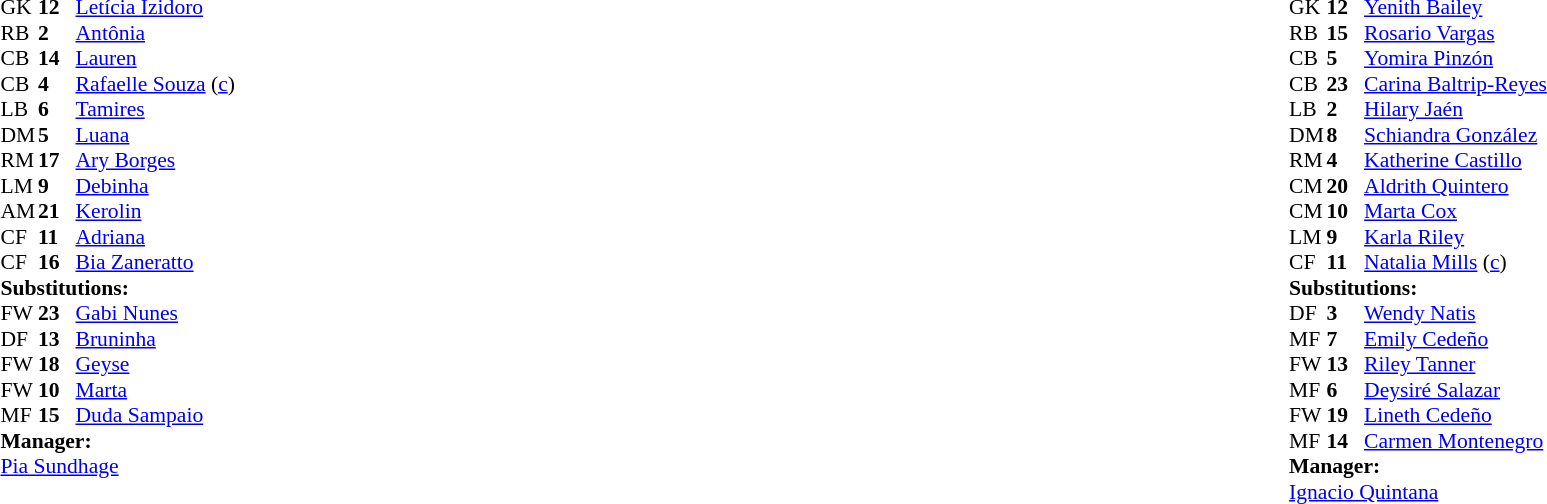<table width="100%">
<tr>
<td valign="top" width="40%"><br><table style="font-size:90%" cellspacing="0" cellpadding="0">
<tr>
<th width=25></th>
<th width=25></th>
</tr>
<tr>
<td>GK</td>
<td><strong>12</strong></td>
<td><a href='#'>Letícia Izidoro</a></td>
</tr>
<tr>
<td>RB</td>
<td><strong>2</strong></td>
<td><a href='#'>Antônia</a></td>
<td></td>
<td></td>
</tr>
<tr>
<td>CB</td>
<td><strong>14</strong></td>
<td><a href='#'>Lauren</a></td>
</tr>
<tr>
<td>CB</td>
<td><strong>4</strong></td>
<td><a href='#'>Rafaelle Souza</a> (<a href='#'>c</a>)</td>
</tr>
<tr>
<td>LB</td>
<td><strong>6</strong></td>
<td><a href='#'>Tamires</a></td>
</tr>
<tr>
<td>DM</td>
<td><strong>5</strong></td>
<td><a href='#'>Luana</a></td>
<td></td>
<td></td>
</tr>
<tr>
<td>RM</td>
<td><strong>17</strong></td>
<td><a href='#'>Ary Borges</a></td>
<td></td>
<td></td>
</tr>
<tr>
<td>LM</td>
<td><strong>9</strong></td>
<td><a href='#'>Debinha</a></td>
<td></td>
<td></td>
</tr>
<tr>
<td>AM</td>
<td><strong>21</strong></td>
<td><a href='#'>Kerolin</a></td>
</tr>
<tr>
<td>CF</td>
<td><strong>11</strong></td>
<td><a href='#'>Adriana</a></td>
</tr>
<tr>
<td>CF</td>
<td><strong>16</strong></td>
<td><a href='#'>Bia Zaneratto</a></td>
<td></td>
<td></td>
</tr>
<tr>
<td colspan=3><strong>Substitutions:</strong></td>
</tr>
<tr>
<td>FW</td>
<td><strong>23</strong></td>
<td><a href='#'>Gabi Nunes</a></td>
<td></td>
<td></td>
</tr>
<tr>
<td>DF</td>
<td><strong>13</strong></td>
<td><a href='#'>Bruninha</a></td>
<td></td>
<td></td>
</tr>
<tr>
<td>FW</td>
<td><strong>18</strong></td>
<td><a href='#'>Geyse</a></td>
<td></td>
<td></td>
</tr>
<tr>
<td>FW</td>
<td><strong>10</strong></td>
<td><a href='#'>Marta</a></td>
<td></td>
<td></td>
</tr>
<tr>
<td>MF</td>
<td><strong>15</strong></td>
<td><a href='#'>Duda Sampaio</a></td>
<td></td>
<td></td>
</tr>
<tr>
<td colspan=3><strong>Manager:</strong></td>
</tr>
<tr>
<td colspan=3> <a href='#'>Pia Sundhage</a></td>
</tr>
</table>
</td>
<td valign="top"></td>
<td valign="top" width="50%"><br><table style="font-size:90%; margin:auto" cellspacing="0" cellpadding="0">
<tr>
<th width=25></th>
<th width=25></th>
</tr>
<tr>
<td>GK</td>
<td><strong>12</strong></td>
<td><a href='#'>Yenith Bailey</a></td>
</tr>
<tr>
<td>RB</td>
<td><strong>15</strong></td>
<td><a href='#'>Rosario Vargas</a></td>
<td></td>
<td></td>
</tr>
<tr>
<td>CB</td>
<td><strong>5</strong></td>
<td><a href='#'>Yomira Pinzón</a></td>
</tr>
<tr>
<td>CB</td>
<td><strong>23</strong></td>
<td><a href='#'>Carina Baltrip-Reyes</a></td>
</tr>
<tr>
<td>LB</td>
<td><strong>2</strong></td>
<td><a href='#'>Hilary Jaén</a></td>
<td></td>
<td></td>
</tr>
<tr>
<td>DM</td>
<td><strong>8</strong></td>
<td><a href='#'>Schiandra González</a></td>
</tr>
<tr>
<td>RM</td>
<td><strong>4</strong></td>
<td><a href='#'>Katherine Castillo</a></td>
</tr>
<tr>
<td>CM</td>
<td><strong>20</strong></td>
<td><a href='#'>Aldrith Quintero</a></td>
<td></td>
<td></td>
</tr>
<tr>
<td>CM</td>
<td><strong>10</strong></td>
<td><a href='#'>Marta Cox</a></td>
<td></td>
<td></td>
</tr>
<tr>
<td>LM</td>
<td><strong>9</strong></td>
<td><a href='#'>Karla Riley</a></td>
<td></td>
<td></td>
</tr>
<tr>
<td>CF</td>
<td><strong>11</strong></td>
<td><a href='#'>Natalia Mills</a> (<a href='#'>c</a>)</td>
<td></td>
<td></td>
</tr>
<tr>
<td colspan=3><strong>Substitutions:</strong></td>
</tr>
<tr>
<td>DF</td>
<td><strong>3</strong></td>
<td><a href='#'>Wendy Natis</a></td>
<td></td>
<td></td>
</tr>
<tr>
<td>MF</td>
<td><strong>7</strong></td>
<td><a href='#'>Emily Cedeño</a></td>
<td></td>
<td></td>
</tr>
<tr>
<td>FW</td>
<td><strong>13</strong></td>
<td><a href='#'>Riley Tanner</a></td>
<td></td>
<td></td>
</tr>
<tr>
<td>MF</td>
<td><strong>6</strong></td>
<td><a href='#'>Deysiré Salazar</a></td>
<td></td>
<td></td>
</tr>
<tr>
<td>FW</td>
<td><strong>19</strong></td>
<td><a href='#'>Lineth Cedeño</a></td>
<td></td>
<td></td>
</tr>
<tr>
<td>MF</td>
<td><strong>14</strong></td>
<td><a href='#'>Carmen Montenegro</a></td>
<td></td>
<td></td>
</tr>
<tr>
<td colspan=3><strong>Manager:</strong></td>
</tr>
<tr>
<td colspan=3> <a href='#'>Ignacio Quintana</a></td>
</tr>
</table>
</td>
</tr>
</table>
